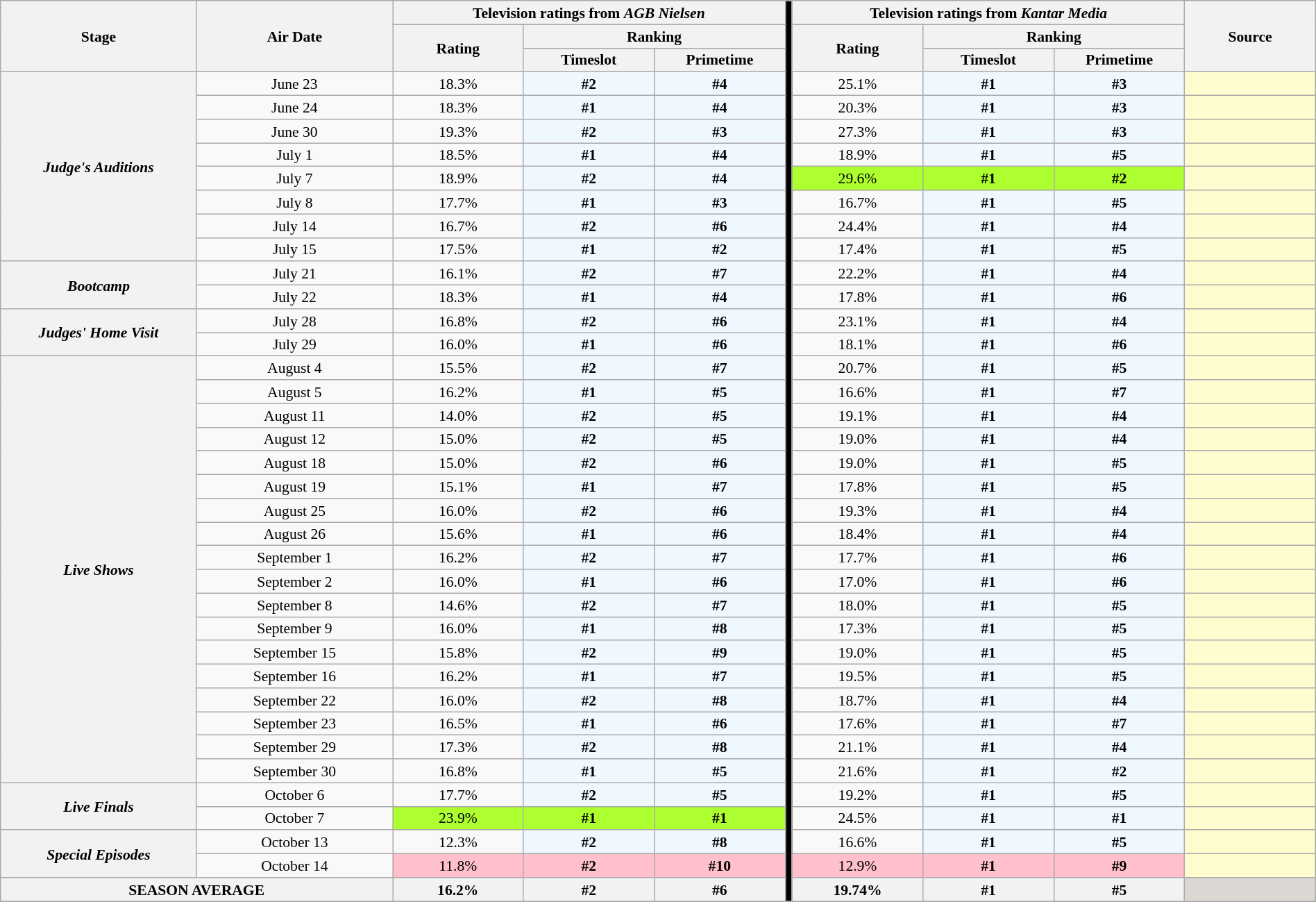<table class="wikitable" style="text-align:center; font-size:90%; line-height:16px;" width="100%">
<tr>
<th scope="col" rowspan="3" width="15%">Stage</th>
<th scope="col" rowspan="3" width="15%">Air Date</th>
<th scope="col" colspan="3" width="30%">Television ratings from <em>AGB Nielsen</em></th>
<td style="background:black;" rowspan="38"></td>
<th scope="col" colspan="3" width="30%">Television ratings from <em>Kantar Media</em></th>
<th scope="col" rowspan="3" width="10%">Source</th>
</tr>
<tr>
<th scope="col" rowspan="2" width="10%">Rating</th>
<th scope="col" colspan="2" width="20%">Ranking</th>
<th scope="col" rowspan="2" width="10%">Rating</th>
<th scope="col" colspan="2" width="20%">Ranking</th>
</tr>
<tr>
<th scope="col" width="10%">Timeslot</th>
<th scope="col" width="10%">Primetime</th>
<th scope="col" width="10%">Timeslot</th>
<th scope="col" width="10%">Primetime</th>
</tr>
<tr>
<th rowspan="8"><em>Judge's Auditions</em></th>
<td>June 23</td>
<td>18.3%</td>
<th style="background:#F0F8FF">#2</th>
<th style="background:#F0F8FF">#4</th>
<td>25.1%</td>
<th style="background:#F0F8FF">#1</th>
<th style="background:#F0F8FF">#3</th>
<th style="background:#FFFDD0"></th>
</tr>
<tr>
<td>June 24</td>
<td>18.3%</td>
<th style="background:#F0F8FF">#1</th>
<th style="background:#F0F8FF">#4</th>
<td>20.3%</td>
<th style="background:#F0F8FF">#1</th>
<th style="background:#F0F8FF">#3</th>
<th style="background:#FFFDD0"></th>
</tr>
<tr>
<td>June 30</td>
<td>19.3%</td>
<th style="background:#F0F8FF">#2</th>
<th style="background:#F0F8FF">#3</th>
<td>27.3%</td>
<th style="background:#F0F8FF">#1</th>
<th style="background:#F0F8FF">#3</th>
<th style="background:#FFFDD0"></th>
</tr>
<tr>
<td>July 1</td>
<td>18.5%</td>
<th style="background:#F0F8FF">#1</th>
<th style="background:#F0F8FF">#4</th>
<td>18.9%</td>
<th style="background:#F0F8FF">#1</th>
<th style="background:#F0F8FF">#5</th>
<th style="background:#FFFDD0"></th>
</tr>
<tr>
<td>July 7</td>
<td>18.9%</td>
<th style="background:#F0F8FF">#2</th>
<th style="background:#F0F8FF">#4</th>
<td style="background:#ADFF2F">29.6%</td>
<th style="background:#ADFF2F">#1</th>
<th style="background:#ADFF2F">#2</th>
<th style="background:#FFFDD0"></th>
</tr>
<tr>
<td>July 8</td>
<td>17.7%</td>
<th style="background:#F0F8FF">#1</th>
<th style="background:#F0F8FF">#3</th>
<td>16.7%</td>
<th style="background:#F0F8FF">#1</th>
<th style="background:#F0F8FF">#5</th>
<th style="background:#FFFDD0"></th>
</tr>
<tr>
<td>July 14</td>
<td>16.7%</td>
<th style="background:#F0F8FF">#2</th>
<th style="background:#F0F8FF">#6</th>
<td>24.4%</td>
<th style="background:#F0F8FF">#1</th>
<th style="background:#F0F8FF">#4</th>
<th style="background:#FFFDD0"></th>
</tr>
<tr>
<td>July 15</td>
<td>17.5%</td>
<th style="background:#F0F8FF">#1</th>
<th style="background:#F0F8FF">#2</th>
<td>17.4%</td>
<th style="background:#F0F8FF">#1</th>
<th style="background:#F0F8FF">#5</th>
<th style="background:#FFFDD0"></th>
</tr>
<tr>
<th rowspan="2"><em>Bootcamp</em></th>
<td>July 21</td>
<td>16.1%</td>
<th style="background:#F0F8FF">#2</th>
<th style="background:#F0F8FF">#7</th>
<td>22.2%</td>
<th style="background:#F0F8FF">#1</th>
<th style="background:#F0F8FF">#4</th>
<th style="background:#FFFDD0"></th>
</tr>
<tr>
<td>July 22</td>
<td>18.3%</td>
<th style="background:#F0F8FF">#1</th>
<th style="background:#F0F8FF">#4</th>
<td>17.8%</td>
<th style="background:#F0F8FF">#1</th>
<th style="background:#F0F8FF">#6</th>
<th style="background:#FFFDD0"></th>
</tr>
<tr>
<th rowspan="2"><em>Judges' Home Visit</em></th>
<td>July 28</td>
<td>16.8%</td>
<th style="background:#F0F8FF">#2</th>
<th style="background:#F0F8FF">#6</th>
<td>23.1%</td>
<th style="background:#F0F8FF">#1</th>
<th style="background:#F0F8FF">#4</th>
<th style="background:#FFFDD0"></th>
</tr>
<tr>
<td>July 29</td>
<td>16.0%</td>
<th style="background:#F0F8FF">#1</th>
<th style="background:#F0F8FF">#6</th>
<td>18.1%</td>
<th style="background:#F0F8FF">#1</th>
<th style="background:#F0F8FF">#6</th>
<th style="background:#FFFDD0"></th>
</tr>
<tr>
<th rowspan="18"><em>Live Shows</em></th>
<td>August 4</td>
<td>15.5%</td>
<th style="background:#F0F8FF">#2</th>
<th style="background:#F0F8FF">#7</th>
<td>20.7%</td>
<th style="background:#F0F8FF">#1</th>
<th style="background:#F0F8FF">#5</th>
<th style="background:#FFFDD0"></th>
</tr>
<tr>
<td>August 5</td>
<td>16.2%</td>
<th style="background:#F0F8FF">#1</th>
<th style="background:#F0F8FF">#5</th>
<td>16.6%</td>
<th style="background:#F0F8FF">#1</th>
<th style="background:#F0F8FF">#7</th>
<th style="background:#FFFDD0"></th>
</tr>
<tr>
<td>August 11</td>
<td>14.0%</td>
<th style="background:#F0F8FF">#2</th>
<th style="background:#F0F8FF">#5</th>
<td>19.1%</td>
<th style="background:#F0F8FF">#1</th>
<th style="background:#F0F8FF">#4</th>
<th style="background:#FFFDD0"></th>
</tr>
<tr>
<td>August 12</td>
<td>15.0%</td>
<th style="background:#F0F8FF">#2</th>
<th style="background:#F0F8FF">#5</th>
<td>19.0%</td>
<th style="background:#F0F8FF">#1</th>
<th style="background:#F0F8FF">#4</th>
<th style="background:#FFFDD0"></th>
</tr>
<tr>
<td>August 18</td>
<td>15.0%</td>
<th style="background:#F0F8FF">#2</th>
<th style="background:#F0F8FF">#6</th>
<td>19.0%</td>
<th style="background:#F0F8FF">#1</th>
<th style="background:#F0F8FF">#5</th>
<th style="background:#FFFDD0"></th>
</tr>
<tr>
<td>August 19</td>
<td>15.1%</td>
<th style="background:#F0F8FF">#1</th>
<th style="background:#F0F8FF">#7</th>
<td>17.8%</td>
<th style="background:#F0F8FF">#1</th>
<th style="background:#F0F8FF">#5</th>
<th style="background:#FFFDD0"></th>
</tr>
<tr>
<td>August 25</td>
<td>16.0%</td>
<th style="background:#F0F8FF">#2</th>
<th style="background:#F0F8FF">#6</th>
<td>19.3%</td>
<th style="background:#F0F8FF">#1</th>
<th style="background:#F0F8FF">#4</th>
<th style="background:#FFFDD0"></th>
</tr>
<tr>
<td>August 26</td>
<td>15.6%</td>
<th style="background:#F0F8FF">#1</th>
<th style="background:#F0F8FF">#6</th>
<td>18.4%</td>
<th style="background:#F0F8FF">#1</th>
<th style="background:#F0F8FF">#4</th>
<th style="background:#FFFDD0"></th>
</tr>
<tr>
<td>September 1</td>
<td>16.2%</td>
<th style="background:#F0F8FF">#2</th>
<th style="background:#F0F8FF">#7</th>
<td>17.7%</td>
<th style="background:#F0F8FF">#1</th>
<th style="background:#F0F8FF">#6</th>
<th style="background:#FFFDD0"></th>
</tr>
<tr>
<td>September 2</td>
<td>16.0%</td>
<th style="background:#F0F8FF">#1</th>
<th style="background:#F0F8FF">#6</th>
<td>17.0%</td>
<th style="background:#F0F8FF">#1</th>
<th style="background:#F0F8FF">#6</th>
<th style="background:#FFFDD0"></th>
</tr>
<tr>
<td>September 8</td>
<td>14.6%</td>
<th style="background:#F0F8FF">#2</th>
<th style="background:#F0F8FF">#7</th>
<td>18.0%</td>
<th style="background:#F0F8FF">#1</th>
<th style="background:#F0F8FF">#5</th>
<th style="background:#FFFDD0"></th>
</tr>
<tr>
<td>September 9</td>
<td>16.0%</td>
<th style="background:#F0F8FF">#1</th>
<th style="background:#F0F8FF">#8</th>
<td>17.3%</td>
<th style="background:#F0F8FF">#1</th>
<th style="background:#F0F8FF">#5</th>
<th style="background:#FFFDD0"></th>
</tr>
<tr>
<td>September 15</td>
<td>15.8%</td>
<th style="background:#F0F8FF">#2</th>
<th style="background:#F0F8FF">#9</th>
<td>19.0%</td>
<th style="background:#F0F8FF">#1</th>
<th style="background:#F0F8FF">#5</th>
<th style="background:#FFFDD0"></th>
</tr>
<tr>
<td>September 16</td>
<td>16.2%</td>
<th style="background:#F0F8FF">#1</th>
<th style="background:#F0F8FF">#7</th>
<td>19.5%</td>
<th style="background:#F0F8FF">#1</th>
<th style="background:#F0F8FF">#5</th>
<th style="background:#FFFDD0"></th>
</tr>
<tr>
<td>September 22</td>
<td>16.0%</td>
<th style="background:#F0F8FF">#2</th>
<th style="background:#F0F8FF">#8</th>
<td>18.7%</td>
<th style="background:#F0F8FF">#1</th>
<th style="background:#F0F8FF">#4</th>
<th style="background:#FFFDD0"></th>
</tr>
<tr>
<td>September 23</td>
<td>16.5%</td>
<th style="background:#F0F8FF">#1</th>
<th style="background:#F0F8FF">#6</th>
<td>17.6%</td>
<th style="background:#F0F8FF">#1</th>
<th style="background:#F0F8FF">#7</th>
<th style="background:#FFFDD0"></th>
</tr>
<tr>
<td>September 29</td>
<td>17.3%</td>
<th style="background:#F0F8FF">#2</th>
<th style="background:#F0F8FF">#8</th>
<td>21.1%</td>
<th style="background:#F0F8FF">#1</th>
<th style="background:#F0F8FF">#4</th>
<th style="background:#FFFDD0"></th>
</tr>
<tr>
<td>September 30</td>
<td>16.8%</td>
<th style="background:#F0F8FF">#1</th>
<th style="background:#F0F8FF">#5</th>
<td>21.6%</td>
<th style="background:#F0F8FF">#1</th>
<th style="background:#F0F8FF">#2</th>
<th style="background:#FFFDD0"></th>
</tr>
<tr>
<th rowspan="2"><em>Live Finals</em></th>
<td>October 6</td>
<td>17.7%</td>
<th style="background:#F0F8FF">#2</th>
<th style="background:#F0F8FF">#5</th>
<td>19.2%</td>
<th style="background:#F0F8FF">#1</th>
<th style="background:#F0F8FF">#5</th>
<th style="background:#FFFDD0"></th>
</tr>
<tr>
<td>October 7</td>
<td style="background:#ADFF2F">23.9%</td>
<th style="background:#ADFF2F">#1</th>
<th style="background:#ADFF2F">#1</th>
<td>24.5%</td>
<th style="background:#F0F8FF">#1</th>
<th style="background:#F0F8FF">#1</th>
<th style="background:#FFFDD0"></th>
</tr>
<tr align="center">
<th rowspan="2"><em>Special Episodes</em></th>
<td>October 13</td>
<td>12.3%</td>
<th style="background:#F0F8FF">#2</th>
<th style="background:#F0F8FF">#8</th>
<td>16.6%</td>
<th style="background:#F0F8FF">#1</th>
<th style="background:#F0F8FF">#5</th>
<th style="background:#FFFDD0"></th>
</tr>
<tr>
<td>October 14</td>
<td style="background:#FFC0CB">11.8%</td>
<th style="background:#FFC0CB">#2</th>
<th style="background:#FFC0CB">#10</th>
<td style="background:#FFC0CB">12.9%</td>
<th style="background:#FFC0CB">#1</th>
<th style="background:#FFC0CB">#9</th>
<th style="background:#FFFDD0"></th>
</tr>
<tr align="center">
<th colspan="2">SEASON AVERAGE</th>
<th>16.2%</th>
<th>#2</th>
<th>#6</th>
<th>19.74%</th>
<th>#1</th>
<th>#5</th>
<th style="background:#DBD7D2" colspan="2"></th>
</tr>
<tr>
</tr>
</table>
